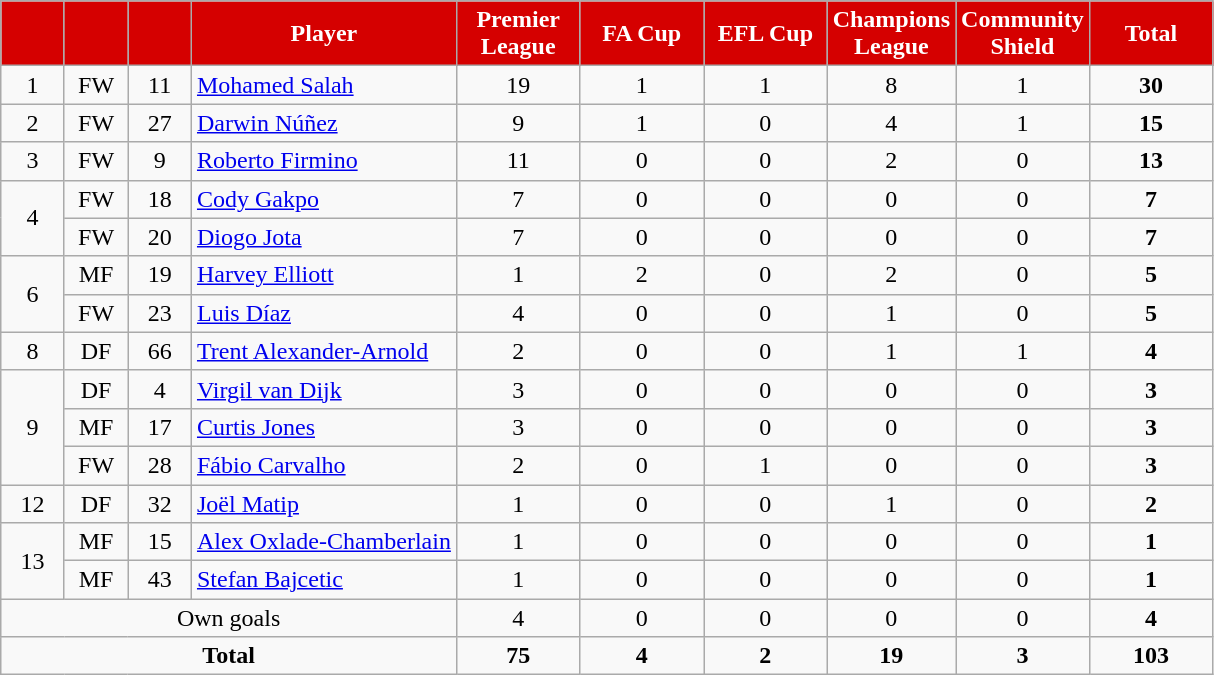<table class="wikitable sortable" style="text-align:center">
<tr>
<th style="background:#d50000; color:white; width:35px;"></th>
<th style="background:#d50000; color:white; width:35px;"></th>
<th style="background:#d50000; color:white; width:35px;"></th>
<th style="background:#d50000; color:white;">Player</th>
<th style="background:#d50000; color:white; width:75px;">Premier League</th>
<th style="background:#d50000; color:white; width:75px;">FA Cup</th>
<th style="background:#d50000; color:white; width:75px;">EFL Cup</th>
<th style="background:#d50000; color:white; width:75px;">Champions League</th>
<th style="background:#d50000; color:white; width:75px;">Community Shield</th>
<th style="background:#d50000; color:white; width:75px;"><strong>Total</strong></th>
</tr>
<tr>
<td>1</td>
<td>FW</td>
<td>11</td>
<td style="text-align:left;"> <a href='#'>Mohamed Salah</a></td>
<td>19</td>
<td>1</td>
<td>1</td>
<td>8</td>
<td>1</td>
<td><strong>30</strong></td>
</tr>
<tr>
<td>2</td>
<td>FW</td>
<td>27</td>
<td style="text-align:left;"> <a href='#'>Darwin Núñez</a></td>
<td>9</td>
<td>1</td>
<td>0</td>
<td>4</td>
<td>1</td>
<td><strong>15</strong></td>
</tr>
<tr>
<td>3</td>
<td>FW</td>
<td>9</td>
<td style="text-align:left;"> <a href='#'>Roberto Firmino</a></td>
<td>11</td>
<td>0</td>
<td>0</td>
<td>2</td>
<td>0</td>
<td><strong>13</strong></td>
</tr>
<tr>
<td rowspan=2>4</td>
<td>FW</td>
<td>18</td>
<td style="text-align:left;"> <a href='#'>Cody Gakpo</a></td>
<td>7</td>
<td>0</td>
<td>0</td>
<td>0</td>
<td>0</td>
<td><strong>7</strong></td>
</tr>
<tr>
<td>FW</td>
<td>20</td>
<td style="text-align:left;"> <a href='#'>Diogo Jota</a></td>
<td>7</td>
<td>0</td>
<td>0</td>
<td>0</td>
<td>0</td>
<td><strong>7</strong></td>
</tr>
<tr>
<td rowspan=2>6</td>
<td>MF</td>
<td>19</td>
<td style="text-align:left;"> <a href='#'>Harvey Elliott</a></td>
<td>1</td>
<td>2</td>
<td>0</td>
<td>2</td>
<td>0</td>
<td><strong>5</strong></td>
</tr>
<tr>
<td>FW</td>
<td>23</td>
<td style="text-align:left;"> <a href='#'>Luis Díaz</a></td>
<td>4</td>
<td>0</td>
<td>0</td>
<td>1</td>
<td>0</td>
<td><strong>5</strong></td>
</tr>
<tr>
<td>8</td>
<td>DF</td>
<td>66</td>
<td style="text-align:left;"> <a href='#'>Trent Alexander-Arnold</a></td>
<td>2</td>
<td>0</td>
<td>0</td>
<td>1</td>
<td>1</td>
<td><strong>4</strong></td>
</tr>
<tr>
<td rowspan=3>9</td>
<td>DF</td>
<td>4</td>
<td style="text-align:left;"> <a href='#'>Virgil van Dijk</a></td>
<td>3</td>
<td>0</td>
<td>0</td>
<td>0</td>
<td>0</td>
<td><strong>3</strong></td>
</tr>
<tr>
<td>MF</td>
<td>17</td>
<td style="text-align:left;"> <a href='#'>Curtis Jones</a></td>
<td>3</td>
<td>0</td>
<td>0</td>
<td>0</td>
<td>0</td>
<td><strong>3</strong></td>
</tr>
<tr>
<td>FW</td>
<td>28</td>
<td style="text-align:left;"> <a href='#'>Fábio Carvalho</a></td>
<td>2</td>
<td>0</td>
<td>1</td>
<td>0</td>
<td>0</td>
<td><strong>3</strong></td>
</tr>
<tr>
<td>12</td>
<td>DF</td>
<td>32</td>
<td style="text-align:left;"> <a href='#'>Joël Matip</a></td>
<td>1</td>
<td>0</td>
<td>0</td>
<td>1</td>
<td>0</td>
<td><strong>2</strong></td>
</tr>
<tr>
<td rowspan=2>13</td>
<td>MF</td>
<td>15</td>
<td style="text-align:left;"> <a href='#'>Alex Oxlade-Chamberlain</a></td>
<td>1</td>
<td>0</td>
<td>0</td>
<td>0</td>
<td>0</td>
<td><strong>1</strong></td>
</tr>
<tr>
<td>MF</td>
<td>43</td>
<td style="text-align:left;"> <a href='#'>Stefan Bajcetic</a></td>
<td>1</td>
<td>0</td>
<td>0</td>
<td>0</td>
<td>0</td>
<td><strong>1</strong></td>
</tr>
<tr>
<td colspan="4">Own goals</td>
<td>4</td>
<td>0</td>
<td>0</td>
<td>0</td>
<td>0</td>
<td><strong>4</strong></td>
</tr>
<tr class="sortbottom">
<td colspan="4"><strong>Total</strong></td>
<td><strong>75</strong></td>
<td><strong>4</strong></td>
<td><strong>2</strong></td>
<td><strong>19</strong></td>
<td><strong>3</strong></td>
<td><strong>103</strong></td>
</tr>
</table>
